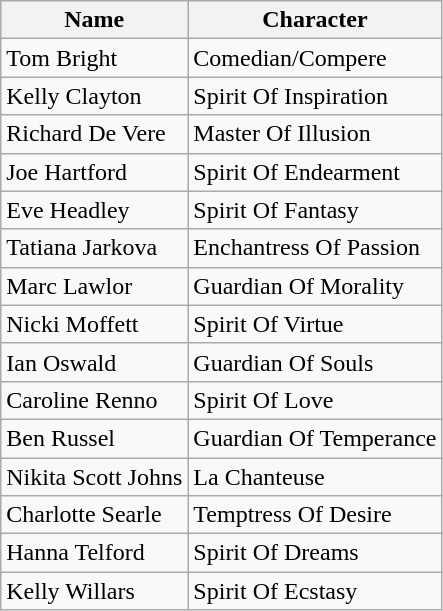<table class="wikitable">
<tr>
<th>Name</th>
<th>Character</th>
</tr>
<tr>
<td>Tom Bright</td>
<td>Comedian/Compere</td>
</tr>
<tr>
<td>Kelly Clayton</td>
<td>Spirit Of Inspiration</td>
</tr>
<tr>
<td>Richard De Vere</td>
<td>Master Of Illusion</td>
</tr>
<tr>
<td>Joe Hartford</td>
<td>Spirit Of Endearment</td>
</tr>
<tr>
<td>Eve Headley</td>
<td>Spirit Of Fantasy</td>
</tr>
<tr>
<td>Tatiana Jarkova</td>
<td>Enchantress Of Passion</td>
</tr>
<tr>
<td>Marc Lawlor</td>
<td>Guardian Of Morality</td>
</tr>
<tr>
<td>Nicki Moffett</td>
<td>Spirit Of Virtue</td>
</tr>
<tr>
<td>Ian Oswald</td>
<td>Guardian Of Souls</td>
</tr>
<tr>
<td>Caroline Renno</td>
<td>Spirit Of Love</td>
</tr>
<tr>
<td>Ben Russel</td>
<td>Guardian Of Temperance</td>
</tr>
<tr>
<td>Nikita Scott Johns</td>
<td>La Chanteuse</td>
</tr>
<tr>
<td>Charlotte Searle</td>
<td>Temptress Of Desire</td>
</tr>
<tr>
<td>Hanna Telford</td>
<td>Spirit Of Dreams</td>
</tr>
<tr>
<td>Kelly Willars</td>
<td>Spirit Of Ecstasy</td>
</tr>
</table>
